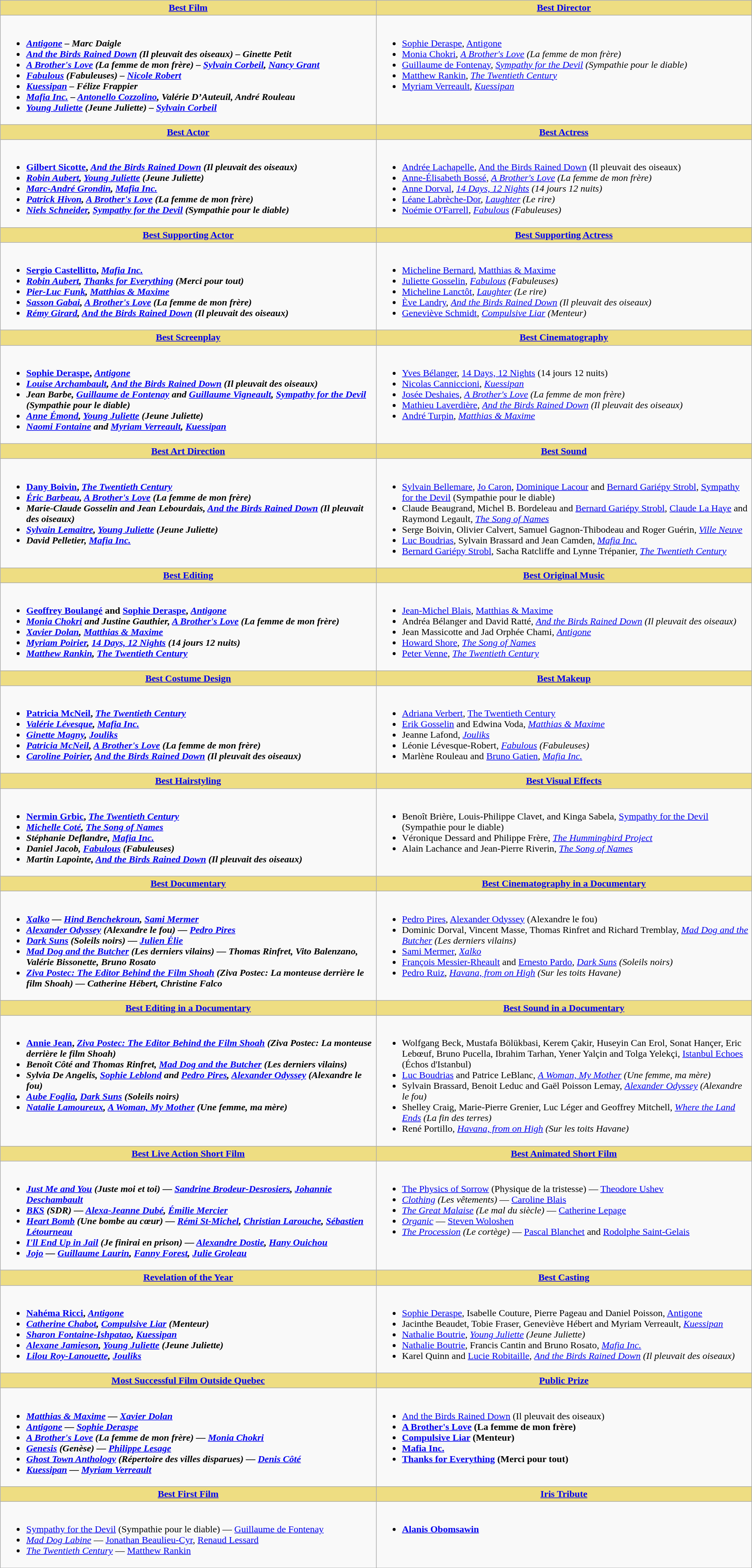<table class=wikitable width="100%">
<tr>
<th style="background:#EEDD82; width:50%"><a href='#'>Best Film</a></th>
<th style="background:#EEDD82; width:50%"><a href='#'>Best Director</a></th>
</tr>
<tr>
<td valign="top"><br><ul><li> <strong><em><a href='#'>Antigone</a><em> – Marc Daigle<strong></li><li></em><a href='#'>And the Birds Rained Down</a> (Il pleuvait des oiseaux)<em> – Ginette Petit</li><li></em><a href='#'>A Brother's Love</a> (La femme de mon frère)<em> – <a href='#'>Sylvain Corbeil</a>, <a href='#'>Nancy Grant</a></li><li></em><a href='#'>Fabulous</a> (Fabuleuses)<em> – <a href='#'>Nicole Robert</a></li><li></em><a href='#'>Kuessipan</a><em> – Félize Frappier</li><li></em><a href='#'>Mafia Inc.</a><em> – <a href='#'>Antonello Cozzolino</a>, Valérie D’Auteuil, André Rouleau</li><li></em><a href='#'>Young Juliette</a> (Jeune Juliette)<em> – <a href='#'>Sylvain Corbeil</a></li></ul></td>
<td valign="top"><br><ul><li> </strong><a href='#'>Sophie Deraspe</a>, </em><a href='#'>Antigone</a></em></strong></li><li><a href='#'>Monia Chokri</a>, <em><a href='#'>A Brother's Love</a> (La femme de mon frère)</em></li><li><a href='#'>Guillaume de Fontenay</a>, <em><a href='#'>Sympathy for the Devil</a> (Sympathie pour le diable)</em></li><li><a href='#'>Matthew Rankin</a>, <em><a href='#'>The Twentieth Century</a></em></li><li><a href='#'>Myriam Verreault</a>, <em><a href='#'>Kuessipan</a></em></li></ul></td>
</tr>
<tr>
<th style="background:#EEDD82; width:50%"><a href='#'>Best Actor</a></th>
<th style="background:#EEDD82; width:50%"><a href='#'>Best Actress</a></th>
</tr>
<tr>
<td valign="top"><br><ul><li> <strong><a href='#'>Gilbert Sicotte</a>, <em><a href='#'>And the Birds Rained Down</a> (Il pleuvait des oiseaux)<strong><em></li><li><a href='#'>Robin Aubert</a>,  </em><a href='#'>Young Juliette</a> (Jeune Juliette)<em></li><li><a href='#'>Marc-André Grondin</a>, </em><a href='#'>Mafia Inc.</a><em></li><li><a href='#'>Patrick Hivon</a>, </em><a href='#'>A Brother's Love</a> (La femme de mon frère)<em></li><li><a href='#'>Niels Schneider</a>, </em><a href='#'>Sympathy for the Devil</a> (Sympathie pour le diable)<em></li></ul></td>
<td valign="top"><br><ul><li> </strong><a href='#'>Andrée Lachapelle</a>, </em><a href='#'>And the Birds Rained Down</a> (Il pleuvait des oiseaux)</em></strong></li><li><a href='#'>Anne-Élisabeth Bossé</a>, <em><a href='#'>A Brother's Love</a> (La femme de mon frère)</em></li><li><a href='#'>Anne Dorval</a>, <em><a href='#'>14 Days, 12 Nights</a> (14 jours 12 nuits)</em></li><li><a href='#'>Léane Labrèche-Dor</a>, <em><a href='#'>Laughter</a> (Le rire)</em></li><li><a href='#'>Noémie O'Farrell</a>, <em><a href='#'>Fabulous</a> (Fabuleuses)</em></li></ul></td>
</tr>
<tr>
<th style="background:#EEDD82; width:50%"><a href='#'>Best Supporting Actor</a></th>
<th style="background:#EEDD82; width:50%"><a href='#'>Best Supporting Actress</a></th>
</tr>
<tr>
<td valign="top"><br><ul><li> <strong><a href='#'>Sergio Castellitto</a>, <em><a href='#'>Mafia Inc.</a><strong><em></li><li><a href='#'>Robin Aubert</a>, </em><a href='#'>Thanks for Everything</a> (Merci pour tout)<em></li><li><a href='#'>Pier-Luc Funk</a>, </em><a href='#'>Matthias & Maxime</a><em></li><li><a href='#'>Sasson Gabai</a>, </em><a href='#'>A Brother's Love</a> (La femme de mon frère)<em></li><li><a href='#'>Rémy Girard</a>, </em><a href='#'>And the Birds Rained Down</a> (Il pleuvait des oiseaux)<em></li></ul></td>
<td valign="top"><br><ul><li> </strong><a href='#'>Micheline Bernard</a>, </em><a href='#'>Matthias & Maxime</a></em></strong></li><li><a href='#'>Juliette Gosselin</a>, <em><a href='#'>Fabulous</a> (Fabuleuses)</em></li><li><a href='#'>Micheline Lanctôt</a>, <em><a href='#'>Laughter</a> (Le rire)</em></li><li><a href='#'>Ève Landry</a>, <em><a href='#'>And the Birds Rained Down</a> (Il pleuvait des oiseaux)</em></li><li><a href='#'>Geneviève Schmidt</a>, <em><a href='#'>Compulsive Liar</a> (Menteur)</em></li></ul></td>
</tr>
<tr>
<th style="background:#EEDD82; width:50%"><a href='#'>Best Screenplay</a></th>
<th style="background:#EEDD82; width:50%"><a href='#'>Best Cinematography</a></th>
</tr>
<tr>
<td valign="top"><br><ul><li> <strong><a href='#'>Sophie Deraspe</a>, <em><a href='#'>Antigone</a><strong><em></li><li><a href='#'>Louise Archambault</a>, </em><a href='#'>And the Birds Rained Down</a> (Il pleuvait des oiseaux)<em></li><li>Jean Barbe, <a href='#'>Guillaume de Fontenay</a> and <a href='#'>Guillaume Vigneault</a>, </em><a href='#'>Sympathy for the Devil</a> (Sympathie pour le diable)<em></li><li><a href='#'>Anne Émond</a>, </em><a href='#'>Young Juliette</a> (Jeune Juliette)<em></li><li><a href='#'>Naomi Fontaine</a> and <a href='#'>Myriam Verreault</a>, </em><a href='#'>Kuessipan</a><em></li></ul></td>
<td valign="top"><br><ul><li> </strong><a href='#'>Yves Bélanger</a>, </em><a href='#'>14 Days, 12 Nights</a> (14 jours 12 nuits)</em></strong></li><li><a href='#'>Nicolas Canniccioni</a>, <em><a href='#'>Kuessipan</a></em></li><li><a href='#'>Josée Deshaies</a>, <em><a href='#'>A Brother's Love</a> (La femme de mon frère)</em></li><li><a href='#'>Mathieu Laverdière</a>, <em><a href='#'>And the Birds Rained Down</a> (Il pleuvait des oiseaux)</em></li><li><a href='#'>André Turpin</a>, <em><a href='#'>Matthias & Maxime</a></em></li></ul></td>
</tr>
<tr>
<th style="background:#EEDD82; width:50%"><a href='#'>Best Art Direction</a></th>
<th style="background:#EEDD82; width:50%"><a href='#'>Best Sound</a></th>
</tr>
<tr>
<td valign="top"><br><ul><li> <strong><a href='#'>Dany Boivin</a>, <em><a href='#'>The Twentieth Century</a><strong><em></li><li><a href='#'>Éric Barbeau</a>, </em><a href='#'>A Brother's Love</a> (La femme de mon frère)<em></li><li>Marie-Claude Gosselin and Jean Lebourdais, </em><a href='#'>And the Birds Rained Down</a> (Il pleuvait des oiseaux)<em></li><li><a href='#'>Sylvain Lemaitre</a>, </em><a href='#'>Young Juliette</a> (Jeune Juliette)<em></li><li>David Pelletier, </em><a href='#'>Mafia Inc.</a><em></li></ul></td>
<td valign="top"><br><ul><li> </strong><a href='#'>Sylvain Bellemare</a>, <a href='#'>Jo Caron</a>, <a href='#'>Dominique Lacour</a> and <a href='#'>Bernard Gariépy Strobl</a>, </em><a href='#'>Sympathy for the Devil</a> (Sympathie pour le diable)</em></strong></li><li>Claude Beaugrand, Michel B. Bordeleau and <a href='#'>Bernard Gariépy Strobl</a>, <a href='#'>Claude La Haye</a> and Raymond Legault, <em><a href='#'>The Song of Names</a></em></li><li>Serge Boivin, Olivier Calvert, Samuel Gagnon-Thibodeau and Roger Guérin, <em><a href='#'>Ville Neuve</a></em></li><li><a href='#'>Luc Boudrias</a>, Sylvain Brassard and Jean Camden, <em><a href='#'>Mafia Inc.</a></em></li><li><a href='#'>Bernard Gariépy Strobl</a>, Sacha Ratcliffe and Lynne Trépanier, <em><a href='#'>The Twentieth Century</a></em></li></ul></td>
</tr>
<tr>
<th style="background:#EEDD82; width:50%"><a href='#'>Best Editing</a></th>
<th style="background:#EEDD82; width:50%"><a href='#'>Best Original Music</a></th>
</tr>
<tr>
<td valign="top"><br><ul><li> <strong><a href='#'>Geoffrey Boulangé</a> and <a href='#'>Sophie Deraspe</a>, <em><a href='#'>Antigone</a><strong><em></li><li><a href='#'>Monia Chokri</a> and Justine Gauthier, </em><a href='#'>A Brother's Love</a> (La femme de mon frère)<em></li><li><a href='#'>Xavier Dolan</a>, </em><a href='#'>Matthias & Maxime</a><em></li><li><a href='#'>Myriam Poirier</a>, </em><a href='#'>14 Days, 12 Nights</a> (14 jours 12 nuits)<em></li><li><a href='#'>Matthew Rankin</a>, </em><a href='#'>The Twentieth Century</a><em></li></ul></td>
<td valign="top"><br><ul><li> </strong><a href='#'>Jean-Michel Blais</a>, </em><a href='#'>Matthias & Maxime</a></em></strong></li><li>Andréa Bélanger and David Ratté, <em><a href='#'>And the Birds Rained Down</a> (Il pleuvait des oiseaux)</em></li><li>Jean Massicotte and Jad Orphée Chami, <em><a href='#'>Antigone</a></em></li><li><a href='#'>Howard Shore</a>, <em><a href='#'>The Song of Names</a></em></li><li><a href='#'>Peter Venne</a>, <em><a href='#'>The Twentieth Century</a></em></li></ul></td>
</tr>
<tr>
<th style="background:#EEDD82; width:50%"><a href='#'>Best Costume Design</a></th>
<th style="background:#EEDD82; width:50%"><a href='#'>Best Makeup</a></th>
</tr>
<tr>
<td valign="top"><br><ul><li> <strong><a href='#'>Patricia McNeil</a>, <em><a href='#'>The Twentieth Century</a><strong><em></li><li><a href='#'>Valérie Lévesque</a>, </em><a href='#'>Mafia Inc.</a><em></li><li><a href='#'>Ginette Magny</a>, </em><a href='#'>Jouliks</a><em></li><li><a href='#'>Patricia McNeil</a>, </em><a href='#'>A Brother's Love</a> (La femme de mon frère)<em></li><li><a href='#'>Caroline Poirier</a>, </em><a href='#'>And the Birds Rained Down</a> (Il pleuvait des oiseaux)<em></li></ul></td>
<td valign="top"><br><ul><li> </strong><a href='#'>Adriana Verbert</a>, </em><a href='#'>The Twentieth Century</a></em></strong></li><li><a href='#'>Erik Gosselin</a> and Edwina Voda, <em><a href='#'>Matthias & Maxime</a></em></li><li>Jeanne Lafond, <em><a href='#'>Jouliks</a></em></li><li>Léonie Lévesque-Robert, <em><a href='#'>Fabulous</a> (Fabuleuses)</em></li><li>Marlène Rouleau and <a href='#'>Bruno Gatien</a>, <em><a href='#'>Mafia Inc.</a></em></li></ul></td>
</tr>
<tr>
<th style="background:#EEDD82; width:50%"><a href='#'>Best Hairstyling</a></th>
<th style="background:#EEDD82; width:50%"><a href='#'>Best Visual Effects</a></th>
</tr>
<tr>
<td valign="top"><br><ul><li> <strong><a href='#'>Nermin Grbic</a>, <em><a href='#'>The Twentieth Century</a><strong><em></li><li><a href='#'>Michelle Coté</a>, </em><a href='#'>The Song of Names</a><em></li><li>Stéphanie Deflandre, </em><a href='#'>Mafia Inc.</a><em></li><li>Daniel Jacob, </em><a href='#'>Fabulous</a> (Fabuleuses)<em></li><li>Martin Lapointe, </em><a href='#'>And the Birds Rained Down</a> (Il pleuvait des oiseaux)<em></li></ul></td>
<td valign="top"><br><ul><li> </strong>Benoît Brière, Louis-Philippe Clavet, and Kinga Sabela, </em><a href='#'>Sympathy for the Devil</a> (Sympathie pour le diable)</em></strong></li><li>Véronique Dessard and Philippe Frère, <em><a href='#'>The Hummingbird Project</a></em></li><li>Alain Lachance and Jean-Pierre Riverin, <em><a href='#'>The Song of Names</a></em></li></ul></td>
</tr>
<tr>
<th style="background:#EEDD82; width:50%"><a href='#'>Best Documentary</a></th>
<th style="background:#EEDD82; width:50%"><a href='#'>Best Cinematography in a Documentary</a></th>
</tr>
<tr>
<td valign="top"><br><ul><li> <strong><em><a href='#'>Xalko</a><em> — <a href='#'>Hind Benchekroun</a>, <a href='#'>Sami Mermer</a><strong></li><li></em><a href='#'>Alexander Odyssey</a> (Alexandre le fou)<em> — <a href='#'>Pedro Pires</a></li><li></em><a href='#'>Dark Suns</a> (Soleils noirs)<em> — <a href='#'>Julien Élie</a></li><li></em><a href='#'>Mad Dog and the Butcher</a> (Les derniers vilains)<em> — Thomas Rinfret, Vito Balenzano, Valérie Bissonette, Bruno Rosato</li><li></em><a href='#'>Ziva Postec: The Editor Behind the Film Shoah</a> (Ziva Postec: La monteuse derrière le film Shoah)<em> — Catherine Hébert, Christine Falco</li></ul></td>
<td valign="top"><br><ul><li> </strong><a href='#'>Pedro Pires</a>, </em><a href='#'>Alexander Odyssey</a> (Alexandre le fou)</em></strong></li><li>Dominic Dorval, Vincent Masse, Thomas Rinfret and Richard Tremblay, <em><a href='#'>Mad Dog and the Butcher</a> (Les derniers vilains)</em></li><li><a href='#'>Sami Mermer</a>, <em><a href='#'>Xalko</a></em></li><li><a href='#'>François Messier-Rheault</a> and <a href='#'>Ernesto Pardo</a>, <em><a href='#'>Dark Suns</a> (Soleils noirs)</em></li><li><a href='#'>Pedro Ruiz</a>, <em><a href='#'>Havana, from on High</a> (Sur les toits Havane)</em></li></ul></td>
</tr>
<tr>
<th style="background:#EEDD82; width:50%"><a href='#'>Best Editing in a Documentary</a></th>
<th style="background:#EEDD82; width:50%"><a href='#'>Best Sound in a Documentary</a></th>
</tr>
<tr>
<td valign="top"><br><ul><li> <strong><a href='#'>Annie Jean</a>, <em><a href='#'>Ziva Postec: The Editor Behind the Film Shoah</a> (Ziva Postec: La monteuse derrière le film Shoah)<strong><em></li><li>Benoît Côté and Thomas Rinfret, </em><a href='#'>Mad Dog and the Butcher</a> (Les derniers vilains)<em></li><li>Sylvia De Angelis, <a href='#'>Sophie Leblond</a> and <a href='#'>Pedro Pires</a>, </em><a href='#'>Alexander Odyssey</a> (Alexandre le fou)<em></li><li><a href='#'>Aube Foglia</a>, </em><a href='#'>Dark Suns</a> (Soleils noirs)<em></li><li><a href='#'>Natalie Lamoureux</a>, </em><a href='#'>A Woman, My Mother</a> (Une femme, ma mère)<em></li></ul></td>
<td valign="top"><br><ul><li> </strong>Wolfgang Beck, Mustafa Bölükbasi, Kerem Çakir, Huseyin Can Erol, Sonat Hançer, Eric Lebœuf, Bruno Pucella, Ibrahim Tarhan, Yener Yalçin and Tolga Yelekçi, </em><a href='#'>Istanbul Echoes</a> (Échos d'Istanbul)</em></strong></li><li><a href='#'>Luc Boudrias</a> and Patrice LeBlanc, <em><a href='#'>A Woman, My Mother</a> (Une femme, ma mère)</em></li><li>Sylvain Brassard, Benoit Leduc and Gaël Poisson Lemay, <em><a href='#'>Alexander Odyssey</a> (Alexandre le fou)</em></li><li>Shelley Craig, Marie-Pierre Grenier, Luc Léger and Geoffrey Mitchell, <em><a href='#'>Where the Land Ends</a> (La fin des terres)</em></li><li>René Portillo, <em><a href='#'>Havana, from on High</a> (Sur les toits Havane)</em></li></ul></td>
</tr>
<tr>
<th style="background:#EEDD82; width:50%"><a href='#'>Best Live Action Short Film</a></th>
<th style="background:#EEDD82; width:50%"><a href='#'>Best Animated Short Film</a></th>
</tr>
<tr>
<td valign="top"><br><ul><li> <strong><em><a href='#'>Just Me and You</a> (Juste moi et toi)<em> — <a href='#'>Sandrine Brodeur-Desrosiers</a>, <a href='#'>Johannie Deschambault</a><strong></li><li></em><a href='#'>BKS</a> (SDR)<em> — <a href='#'>Alexa-Jeanne Dubé</a>, <a href='#'>Émilie Mercier</a></li><li></em><a href='#'>Heart Bomb</a> (Une bombe au cœur)<em> — <a href='#'>Rémi St-Michel</a>, <a href='#'>Christian Larouche</a>, <a href='#'>Sébastien Létourneau</a></li><li></em><a href='#'>I'll End Up in Jail</a> (Je finirai en prison)<em> — <a href='#'>Alexandre Dostie</a>, <a href='#'>Hany Ouichou</a></li><li></em><a href='#'>Jojo</a><em> — <a href='#'>Guillaume Laurin</a>, <a href='#'>Fanny Forest</a>, <a href='#'>Julie Groleau</a></li></ul></td>
<td valign="top"><br><ul><li> </em></strong><a href='#'>The Physics of Sorrow</a> (Physique de la tristesse)</em> — <a href='#'>Theodore Ushev</a></strong></li><li><em><a href='#'>Clothing</a> (Les vêtements)</em> — <a href='#'>Caroline Blais</a></li><li><em><a href='#'>The Great Malaise</a> (Le mal du siècle)</em> — <a href='#'>Catherine Lepage</a></li><li><em><a href='#'>Organic</a></em> — <a href='#'>Steven Woloshen</a></li><li><em><a href='#'>The Procession</a> (Le cortège)</em> — <a href='#'>Pascal Blanchet</a> and <a href='#'>Rodolphe Saint-Gelais</a></li></ul></td>
</tr>
<tr>
<th style="background:#EEDD82; width:50%"><a href='#'>Revelation of the Year</a></th>
<th style="background:#EEDD82; width:50%"><a href='#'>Best Casting</a></th>
</tr>
<tr>
<td valign="top"><br><ul><li> <strong><a href='#'>Nahéma Ricci</a>, <em><a href='#'>Antigone</a><strong><em></li><li><a href='#'>Catherine Chabot</a>, </em><a href='#'>Compulsive Liar</a> (Menteur)<em></li><li><a href='#'>Sharon Fontaine-Ishpatao</a>, </em><a href='#'>Kuessipan</a><em></li><li><a href='#'>Alexane Jamieson</a>, </em><a href='#'>Young Juliette</a> (Jeune Juliette)<em></li><li><a href='#'>Lilou Roy-Lanouette</a>, </em><a href='#'>Jouliks</a><em></li></ul></td>
<td valign="top"><br><ul><li> </strong><a href='#'>Sophie Deraspe</a>, Isabelle Couture, Pierre Pageau and Daniel Poisson, </em><a href='#'>Antigone</a></em></strong></li><li>Jacinthe Beaudet, Tobie Fraser, Geneviève Hébert and Myriam Verreault, <em><a href='#'>Kuessipan</a></em></li><li><a href='#'>Nathalie Boutrie</a>, <em><a href='#'>Young Juliette</a> (Jeune Juliette)</em></li><li><a href='#'>Nathalie Boutrie</a>, Francis Cantin and Bruno Rosato, <em><a href='#'>Mafia Inc.</a></em></li><li>Karel Quinn and <a href='#'>Lucie Robitaille</a>, <em><a href='#'>And the Birds Rained Down</a> (Il pleuvait des oiseaux)</em></li></ul></td>
</tr>
<tr>
<th style="background:#EEDD82; width:50%"><a href='#'>Most Successful Film Outside Quebec</a></th>
<th style="background:#EEDD82; width:50%"><a href='#'>Public Prize</a></th>
</tr>
<tr>
<td valign="top"><br><ul><li> <strong><em><a href='#'>Matthias & Maxime</a><em> — <a href='#'>Xavier Dolan</a><strong></li><li></em><a href='#'>Antigone</a><em> — <a href='#'>Sophie Deraspe</a></li><li></em><a href='#'>A Brother's Love</a> (La femme de mon frère)<em> — <a href='#'>Monia Chokri</a></li><li></em><a href='#'>Genesis</a> (Genèse)<em> — <a href='#'>Philippe Lesage</a></li><li></em><a href='#'>Ghost Town Anthology</a> (Répertoire des villes disparues)<em> — <a href='#'>Denis Côté</a></li><li></em><a href='#'>Kuessipan</a><em> — <a href='#'>Myriam Verreault</a></li></ul></td>
<td valign="top"><br><ul><li> </em></strong><a href='#'>And the Birds Rained Down</a> (Il pleuvait des oiseaux)<strong><em></li><li></em><a href='#'>A Brother's Love</a> (La femme de mon frère)<em></li><li></em><a href='#'>Compulsive Liar</a> (Menteur)<em></li><li></em><a href='#'>Mafia Inc.</a><em></li><li></em><a href='#'>Thanks for Everything</a> (Merci pour tout)<em></li></ul></td>
</tr>
<tr>
<th style="background:#EEDD82; width:50%"><a href='#'>Best First Film</a></th>
<th style="background:#EEDD82; width:50%"><a href='#'>Iris Tribute</a></th>
</tr>
<tr>
<td valign="top"><br><ul><li> </em></strong><a href='#'>Sympathy for the Devil</a> (Sympathie pour le diable)</em> — <a href='#'>Guillaume de Fontenay</a></strong></li><li><em><a href='#'>Mad Dog Labine</a></em> — <a href='#'>Jonathan Beaulieu-Cyr</a>, <a href='#'>Renaud Lessard</a></li><li><em><a href='#'>The Twentieth Century</a></em> — <a href='#'>Matthew Rankin</a></li></ul></td>
<td valign="top"><br><ul><li> <strong><a href='#'>Alanis Obomsawin</a></strong></li></ul></td>
</tr>
<tr>
</tr>
</table>
